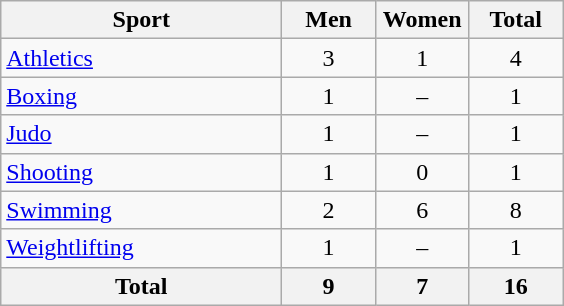<table class="wikitable sortable" style="text-align:center;">
<tr>
<th width=180>Sport</th>
<th width=55>Men</th>
<th width=55>Women</th>
<th width=55>Total</th>
</tr>
<tr>
<td align=left><a href='#'>Athletics</a></td>
<td>3</td>
<td>1</td>
<td>4</td>
</tr>
<tr>
<td align=left><a href='#'>Boxing</a></td>
<td>1</td>
<td>–</td>
<td>1</td>
</tr>
<tr>
<td align=left><a href='#'>Judo</a></td>
<td>1</td>
<td>–</td>
<td>1</td>
</tr>
<tr>
<td align=left><a href='#'>Shooting</a></td>
<td>1</td>
<td>0</td>
<td>1</td>
</tr>
<tr>
<td align=left><a href='#'>Swimming</a></td>
<td>2</td>
<td>6</td>
<td>8</td>
</tr>
<tr>
<td align=left><a href='#'>Weightlifting</a></td>
<td>1</td>
<td>–</td>
<td>1</td>
</tr>
<tr>
<th>Total</th>
<th>9</th>
<th>7</th>
<th>16</th>
</tr>
</table>
